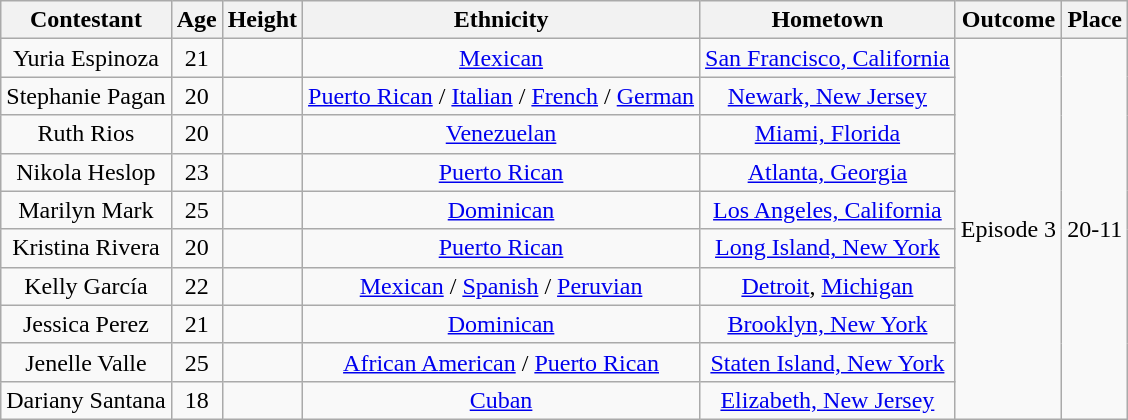<table class="wikitable sortable" style="text-align:center">
<tr>
<th>Contestant</th>
<th>Age </th>
<th>Height</th>
<th>Ethnicity</th>
<th>Hometown</th>
<th>Outcome</th>
<th>Place</th>
</tr>
<tr>
<td>Yuria Espinoza</td>
<td>21</td>
<td></td>
<td><a href='#'>Mexican</a></td>
<td><a href='#'>San Francisco, California</a></td>
<td rowspan="10">Episode 3</td>
<td rowspan="10">20-11</td>
</tr>
<tr>
<td>Stephanie Pagan</td>
<td>20</td>
<td></td>
<td><a href='#'>Puerto Rican</a> / <a href='#'>Italian</a> / <a href='#'>French</a> / <a href='#'>German</a></td>
<td><a href='#'>Newark, New Jersey</a></td>
</tr>
<tr>
<td>Ruth Rios</td>
<td>20</td>
<td></td>
<td><a href='#'>Venezuelan</a></td>
<td><a href='#'>Miami, Florida</a></td>
</tr>
<tr>
<td>Nikola Heslop</td>
<td>23</td>
<td></td>
<td><a href='#'>Puerto Rican</a></td>
<td><a href='#'>Atlanta, Georgia</a></td>
</tr>
<tr>
<td>Marilyn Mark</td>
<td>25</td>
<td></td>
<td><a href='#'>Dominican</a></td>
<td><a href='#'>Los Angeles, California</a></td>
</tr>
<tr>
<td>Kristina Rivera</td>
<td>20</td>
<td></td>
<td><a href='#'>Puerto Rican</a></td>
<td><a href='#'>Long Island, New York</a></td>
</tr>
<tr>
<td>Kelly García</td>
<td>22</td>
<td></td>
<td><a href='#'>Mexican</a> / <a href='#'>Spanish</a> / <a href='#'>Peruvian</a></td>
<td><a href='#'>Detroit</a>, <a href='#'>Michigan</a></td>
</tr>
<tr>
<td>Jessica Perez</td>
<td>21</td>
<td></td>
<td><a href='#'>Dominican</a></td>
<td><a href='#'>Brooklyn, New York</a></td>
</tr>
<tr>
<td>Jenelle Valle</td>
<td>25</td>
<td></td>
<td><a href='#'>African American</a> / <a href='#'>Puerto Rican</a></td>
<td><a href='#'>Staten Island, New York</a></td>
</tr>
<tr>
<td>Dariany Santana</td>
<td>18</td>
<td></td>
<td><a href='#'>Cuban</a></td>
<td><a href='#'>Elizabeth, New Jersey</a></td>
</tr>
</table>
